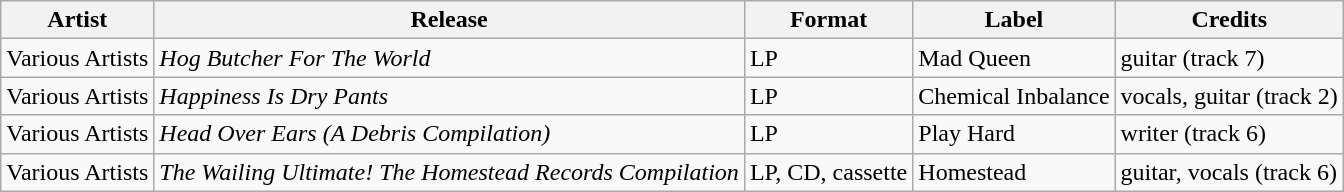<table class="wikitable">
<tr>
<th>Artist</th>
<th>Release</th>
<th>Format</th>
<th>Label</th>
<th>Credits</th>
</tr>
<tr>
<td>Various Artists</td>
<td><em>Hog Butcher For The World</em></td>
<td>LP</td>
<td>Mad Queen</td>
<td>guitar (track 7)</td>
</tr>
<tr>
<td>Various Artists</td>
<td><em>Happiness Is Dry Pants</em></td>
<td>LP</td>
<td>Chemical Inbalance</td>
<td>vocals, guitar (track 2)</td>
</tr>
<tr>
<td>Various Artists</td>
<td><em>Head Over Ears (A Debris Compilation)</em></td>
<td>LP</td>
<td>Play Hard</td>
<td>writer (track 6)</td>
</tr>
<tr>
<td>Various Artists</td>
<td><em>The Wailing Ultimate! The Homestead Records Compilation</em></td>
<td>LP, CD, cassette</td>
<td>Homestead</td>
<td>guitar, vocals (track 6)</td>
</tr>
</table>
